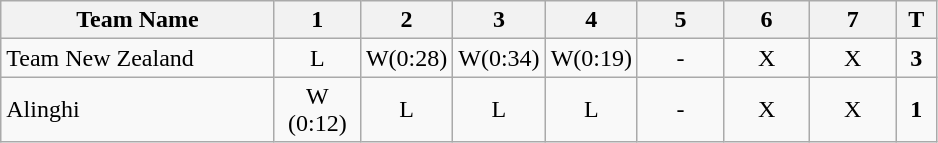<table class="wikitable" style="text-align:center">
<tr>
<th width=175>Team Name</th>
<th width=50 abbr="Race1">1</th>
<th width=50 abbr="Race2">2</th>
<th width=50 abbr="Race3">3</th>
<th width=50 abbr="Race4">4</th>
<th width=50 abbr="Race5">5</th>
<th width=50 abbr="Race6">6</th>
<th width=50 abbr="Race7">7</th>
<th width=20 abbr="Points">T</th>
</tr>
<tr>
<td style="text-align:left;"> Team New Zealand</td>
<td>L</td>
<td>W(0:28)</td>
<td>W(0:34)</td>
<td>W(0:19)</td>
<td>-</td>
<td>X</td>
<td>X</td>
<td><strong>3</strong></td>
</tr>
<tr>
<td style="text-align:left;"> Alinghi</td>
<td>W (0:12)</td>
<td>L</td>
<td>L</td>
<td>L</td>
<td>-</td>
<td>X</td>
<td>X</td>
<td><strong>1</strong></td>
</tr>
</table>
